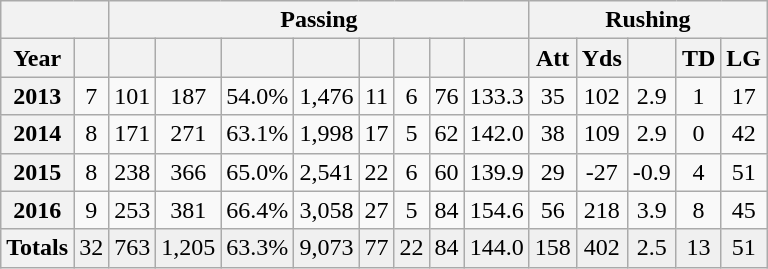<table class="wikitable sortable" style="text-align:center">
<tr>
<th colspan="2"></th>
<th colspan="8">Passing</th>
<th colspan="6">Rushing</th>
</tr>
<tr>
<th>Year</th>
<th></th>
<th></th>
<th></th>
<th></th>
<th></th>
<th></th>
<th></th>
<th></th>
<th></th>
<th>Att</th>
<th>Yds</th>
<th></th>
<th>TD</th>
<th>LG</th>
</tr>
<tr>
<th>2013</th>
<td>7</td>
<td>101</td>
<td>187</td>
<td>54.0%</td>
<td>1,476</td>
<td>11</td>
<td>6</td>
<td>76</td>
<td>133.3</td>
<td>35</td>
<td>102</td>
<td>2.9</td>
<td>1</td>
<td>17</td>
</tr>
<tr>
<th>2014</th>
<td>8</td>
<td>171</td>
<td>271</td>
<td>63.1%</td>
<td>1,998</td>
<td>17</td>
<td>5</td>
<td>62</td>
<td>142.0</td>
<td>38</td>
<td>109</td>
<td>2.9</td>
<td>0</td>
<td>42</td>
</tr>
<tr>
<th>2015</th>
<td>8</td>
<td>238</td>
<td>366</td>
<td>65.0%</td>
<td>2,541</td>
<td>22</td>
<td>6</td>
<td>60</td>
<td>139.9</td>
<td>29</td>
<td>-27</td>
<td>-0.9</td>
<td>4</td>
<td>51</td>
</tr>
<tr>
<th>2016</th>
<td>9</td>
<td>253</td>
<td>381</td>
<td>66.4%</td>
<td>3,058</td>
<td>27</td>
<td>5</td>
<td>84</td>
<td>154.6</td>
<td>56</td>
<td>218</td>
<td>3.9</td>
<td>8</td>
<td>45</td>
</tr>
<tr class="sortbottom" style="background:#f0f0f0;">
<th>Totals</th>
<td>32</td>
<td>763</td>
<td>1,205</td>
<td>63.3%</td>
<td>9,073</td>
<td>77</td>
<td>22</td>
<td>84</td>
<td>144.0</td>
<td>158</td>
<td>402</td>
<td>2.5</td>
<td>13</td>
<td>51</td>
</tr>
</table>
